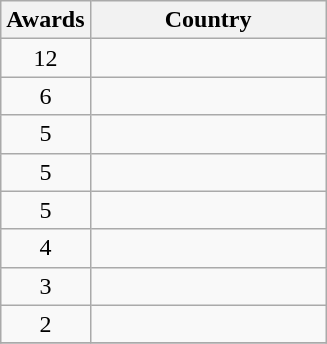<table class="wikitable" style="text-align:center;">
<tr>
<th scope="col" width="50">Awards</th>
<th scope="col" width="150">Country</th>
</tr>
<tr>
<td>12</td>
<td></td>
</tr>
<tr>
<td>6</td>
<td></td>
</tr>
<tr>
<td>5</td>
<td></td>
</tr>
<tr>
<td>5</td>
<td></td>
</tr>
<tr>
<td>5</td>
<td></td>
</tr>
<tr>
<td>4</td>
<td></td>
</tr>
<tr>
<td>3</td>
<td></td>
</tr>
<tr>
<td>2</td>
<td></td>
</tr>
<tr>
</tr>
</table>
